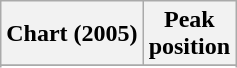<table class="wikitable">
<tr>
<th align="left">Chart (2005)</th>
<th align="center">Peak<br>position</th>
</tr>
<tr>
</tr>
<tr>
</tr>
</table>
